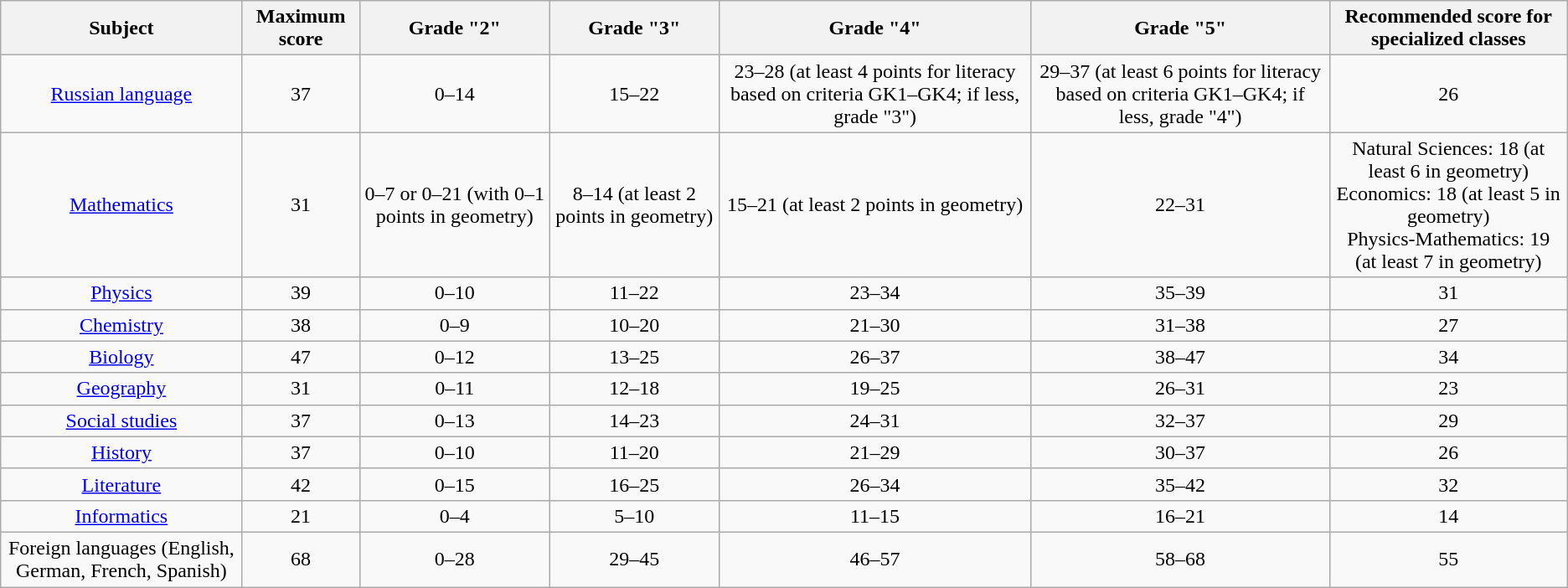<table class="wikitable" style="text-align: center;">
<tr>
<th><strong>Subject</strong></th>
<th><strong>Maximum score</strong></th>
<th><strong>Grade "2"</strong></th>
<th><strong>Grade "3"</strong></th>
<th><strong>Grade "4"</strong></th>
<th><strong>Grade "5"</strong></th>
<th><strong>Recommended score for specialized classes</strong></th>
</tr>
<tr>
<td><a href='#'>Russian language</a></td>
<td>37</td>
<td>0–14</td>
<td>15–22</td>
<td>23–28 (at least 4 points for literacy based on criteria GK1–GK4; if less, grade "3")</td>
<td>29–37 (at least 6 points for literacy based on criteria GK1–GK4; if less, grade "4")</td>
<td>26</td>
</tr>
<tr>
<td><a href='#'>Mathematics</a></td>
<td>31</td>
<td>0–7 or 0–21 (with 0–1 points in geometry)</td>
<td>8–14 (at least 2 points in geometry)</td>
<td>15–21 (at least 2 points in geometry)</td>
<td>22–31</td>
<td>Natural Sciences: 18 (at least 6 in geometry)<br>Economics: 18 (at least 5 in geometry)<br>Physics-Mathematics: 19 (at least 7 in geometry)</td>
</tr>
<tr>
<td><a href='#'>Physics</a></td>
<td>39</td>
<td>0–10</td>
<td>11–22</td>
<td>23–34</td>
<td>35–39</td>
<td>31</td>
</tr>
<tr>
<td><a href='#'>Chemistry</a></td>
<td>38</td>
<td>0–9</td>
<td>10–20</td>
<td>21–30</td>
<td>31–38</td>
<td>27</td>
</tr>
<tr>
<td><a href='#'>Biology</a></td>
<td>47</td>
<td>0–12</td>
<td>13–25</td>
<td>26–37</td>
<td>38–47</td>
<td>34</td>
</tr>
<tr>
<td><a href='#'>Geography</a></td>
<td>31</td>
<td>0–11</td>
<td>12–18</td>
<td>19–25</td>
<td>26–31</td>
<td>23</td>
</tr>
<tr>
<td><a href='#'>Social studies</a></td>
<td>37</td>
<td>0–13</td>
<td>14–23</td>
<td>24–31</td>
<td>32–37</td>
<td>29</td>
</tr>
<tr>
<td><a href='#'>History</a></td>
<td>37</td>
<td>0–10</td>
<td>11–20</td>
<td>21–29</td>
<td>30–37</td>
<td>26</td>
</tr>
<tr>
<td><a href='#'>Literature</a></td>
<td>42</td>
<td>0–15</td>
<td>16–25</td>
<td>26–34</td>
<td>35–42</td>
<td>32</td>
</tr>
<tr>
<td><a href='#'>Informatics</a></td>
<td>21</td>
<td>0–4</td>
<td>5–10</td>
<td>11–15</td>
<td>16–21</td>
<td>14</td>
</tr>
<tr>
<td>Foreign languages (English, German, French, Spanish)</td>
<td>68</td>
<td>0–28</td>
<td>29–45</td>
<td>46–57</td>
<td>58–68</td>
<td>55</td>
</tr>
</table>
